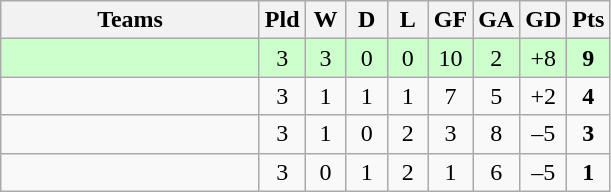<table class="wikitable" style="text-align: center;">
<tr>
<th width=165>Teams</th>
<th width=20>Pld</th>
<th width=20>W</th>
<th width=20>D</th>
<th width=20>L</th>
<th width=20>GF</th>
<th width=20>GA</th>
<th width=20>GD</th>
<th width=20>Pts</th>
</tr>
<tr align=center style="background:#ccffcc;">
<td style="text-align:left;"></td>
<td>3</td>
<td>3</td>
<td>0</td>
<td>0</td>
<td>10</td>
<td>2</td>
<td>+8</td>
<td><strong>9</strong></td>
</tr>
<tr align=center>
<td style="text-align:left;"></td>
<td>3</td>
<td>1</td>
<td>1</td>
<td>1</td>
<td>7</td>
<td>5</td>
<td>+2</td>
<td><strong>4</strong></td>
</tr>
<tr align=center>
<td style="text-align:left;"></td>
<td>3</td>
<td>1</td>
<td>0</td>
<td>2</td>
<td>3</td>
<td>8</td>
<td>–5</td>
<td><strong>3</strong></td>
</tr>
<tr align=center>
<td style="text-align:left;"></td>
<td>3</td>
<td>0</td>
<td>1</td>
<td>2</td>
<td>1</td>
<td>6</td>
<td>–5</td>
<td><strong>1</strong></td>
</tr>
</table>
